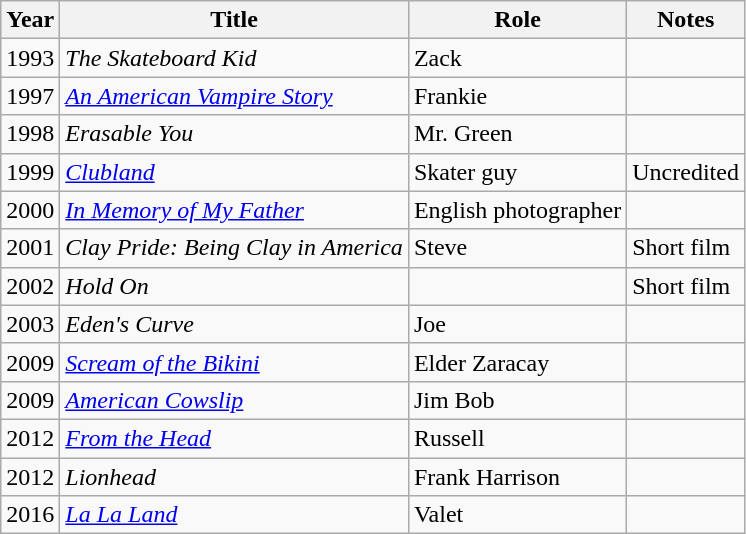<table class="wikitable sortable">
<tr>
<th>Year</th>
<th>Title</th>
<th>Role</th>
<th>Notes</th>
</tr>
<tr>
<td>1993</td>
<td><em>The Skateboard Kid</em></td>
<td>Zack</td>
<td></td>
</tr>
<tr>
<td>1997</td>
<td><em><a href='#'>An American Vampire Story</a></em></td>
<td>Frankie</td>
<td></td>
</tr>
<tr>
<td>1998</td>
<td><em>Erasable You</em></td>
<td>Mr. Green</td>
<td></td>
</tr>
<tr>
<td>1999</td>
<td><em><a href='#'>Clubland</a></em></td>
<td>Skater guy</td>
<td>Uncredited</td>
</tr>
<tr>
<td>2000</td>
<td><em><a href='#'>In Memory of My Father</a></em></td>
<td>English photographer</td>
<td></td>
</tr>
<tr>
<td>2001</td>
<td><em>Clay Pride: Being Clay in America</em></td>
<td>Steve</td>
<td>Short film</td>
</tr>
<tr>
<td>2002</td>
<td><em>Hold On</em></td>
<td></td>
<td>Short film</td>
</tr>
<tr>
<td>2003</td>
<td><em>Eden's Curve</em></td>
<td>Joe</td>
<td></td>
</tr>
<tr>
<td>2009</td>
<td><em><a href='#'>Scream of the Bikini</a></em></td>
<td>Elder Zaracay</td>
<td></td>
</tr>
<tr>
<td>2009</td>
<td><em><a href='#'>American Cowslip</a></em></td>
<td>Jim Bob</td>
<td></td>
</tr>
<tr>
<td>2012</td>
<td><em><a href='#'>From the Head</a></em></td>
<td>Russell</td>
<td></td>
</tr>
<tr>
<td>2012</td>
<td><em>Lionhead</em></td>
<td>Frank Harrison</td>
<td></td>
</tr>
<tr>
<td>2016</td>
<td><em><a href='#'>La La Land</a></em></td>
<td>Valet</td>
<td></td>
</tr>
</table>
